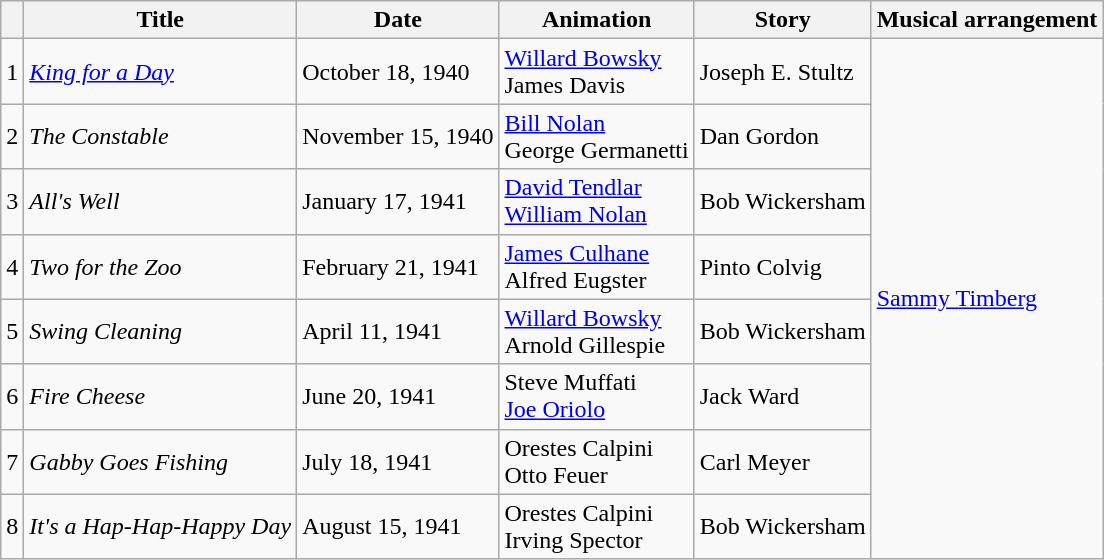<table class="wikitable sortable plainrowheaders">
<tr>
<th scope="col"></th>
<th scope="col">Title</th>
<th scope="col">Date</th>
<th scope="col">Animation</th>
<th scope="col">Story</th>
<th scope="col">Musical arrangement</th>
</tr>
<tr>
<td>1</td>
<td><em><a href='#'>King for a Day</a></em></td>
<td>October 18, 1940</td>
<td><a href='#'>Willard Bowsky</a> <br>James Davis</td>
<td>Joseph E. Stultz</td>
<td rowspan="8"><a href='#'>Sammy Timberg</a></td>
</tr>
<tr>
<td>2</td>
<td><em>The Constable</em></td>
<td>November 15, 1940</td>
<td><a href='#'>Bill Nolan</a> <br>George Germanetti</td>
<td>Dan Gordon</td>
</tr>
<tr>
<td>3</td>
<td><em>All's Well</em></td>
<td>January 17, 1941</td>
<td><a href='#'>David Tendlar</a> <br><a href='#'>William Nolan</a></td>
<td>Bob Wickersham</td>
</tr>
<tr>
<td>4</td>
<td><em>Two for the Zoo</em></td>
<td>February 21, 1941</td>
<td><a href='#'>James Culhane</a> <br>Alfred Eugster</td>
<td>Pinto Colvig</td>
</tr>
<tr>
<td>5</td>
<td><em>Swing Cleaning</em></td>
<td>April 11, 1941</td>
<td><a href='#'>Willard Bowsky</a> <br>Arnold Gillespie</td>
<td>Bob Wickersham</td>
</tr>
<tr>
<td>6</td>
<td><em>Fire Cheese</em></td>
<td>June 20, 1941</td>
<td>Steve Muffati <br><a href='#'>Joe Oriolo</a></td>
<td>Jack Ward</td>
</tr>
<tr>
<td>7</td>
<td><em>Gabby Goes Fishing</em></td>
<td>July 18, 1941</td>
<td>Orestes Calpini <br>Otto Feuer</td>
<td>Carl Meyer</td>
</tr>
<tr>
<td>8</td>
<td><em>It's a Hap-Hap-Happy Day</em></td>
<td>August 15, 1941</td>
<td>Orestes Calpini <br>Irving Spector</td>
<td>Bob Wickersham</td>
</tr>
</table>
